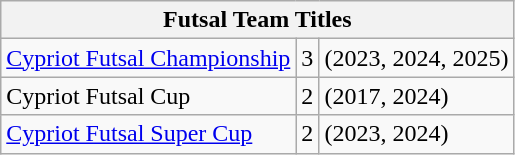<table class="wikitable">
<tr>
<th colspan="3">Futsal Team Titles</th>
</tr>
<tr>
<td><a href='#'>Cypriot Futsal Championship</a></td>
<td>3</td>
<td>(2023, 2024, 2025)</td>
</tr>
<tr>
<td>Cypriot Futsal Cup</td>
<td>2</td>
<td>(2017, 2024)</td>
</tr>
<tr>
<td><a href='#'>Cypriot Futsal Super Cup</a></td>
<td>2</td>
<td>(2023, 2024)</td>
</tr>
</table>
